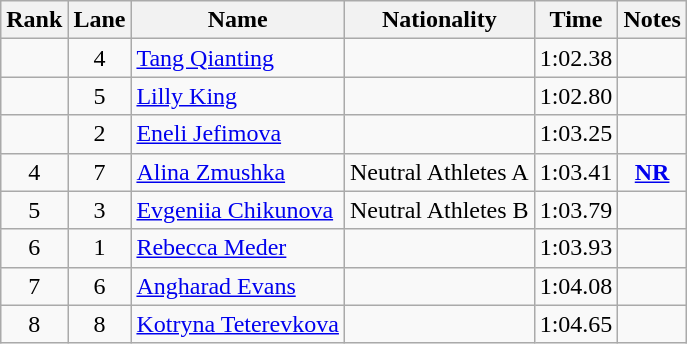<table class="wikitable sortable" style="text-align:center">
<tr>
<th>Rank</th>
<th>Lane</th>
<th>Name</th>
<th>Nationality</th>
<th>Time</th>
<th>Notes</th>
</tr>
<tr>
<td></td>
<td>4</td>
<td align=left><a href='#'>Tang Qianting</a></td>
<td align=left></td>
<td>1:02.38</td>
<td></td>
</tr>
<tr>
<td></td>
<td>5</td>
<td align=left><a href='#'>Lilly King</a></td>
<td align=left></td>
<td>1:02.80</td>
<td></td>
</tr>
<tr>
<td></td>
<td>2</td>
<td align=left><a href='#'>Eneli Jefimova</a></td>
<td align=left></td>
<td>1:03.25</td>
<td></td>
</tr>
<tr>
<td>4</td>
<td>7</td>
<td align=left><a href='#'>Alina Zmushka</a></td>
<td align=left> Neutral Athletes A</td>
<td>1:03.41</td>
<td><strong><a href='#'>NR</a></strong></td>
</tr>
<tr>
<td>5</td>
<td>3</td>
<td align=left><a href='#'>Evgeniia Chikunova</a></td>
<td align=left> Neutral Athletes B</td>
<td>1:03.79</td>
<td></td>
</tr>
<tr>
<td>6</td>
<td>1</td>
<td align=left><a href='#'>Rebecca Meder</a></td>
<td align=left></td>
<td>1:03.93</td>
<td></td>
</tr>
<tr>
<td>7</td>
<td>6</td>
<td align=left><a href='#'>Angharad Evans</a></td>
<td align=left></td>
<td>1:04.08</td>
<td></td>
</tr>
<tr>
<td>8</td>
<td>8</td>
<td align=left><a href='#'>Kotryna Teterevkova</a></td>
<td align=left></td>
<td>1:04.65</td>
<td></td>
</tr>
</table>
